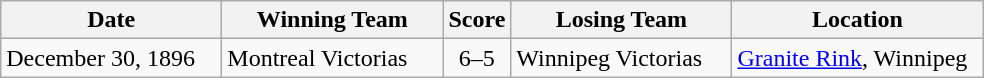<table class="wikitable">
<tr>
<th width="140">Date</th>
<th width="140">Winning Team</th>
<th width="5">Score</th>
<th width="140">Losing Team</th>
<th width="160">Location</th>
</tr>
<tr>
<td>December 30, 1896</td>
<td>Montreal Victorias</td>
<td align="center">6–5</td>
<td>Winnipeg Victorias</td>
<td><a href='#'>Granite Rink</a>, Winnipeg</td>
</tr>
</table>
